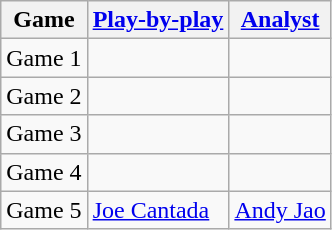<table class=wikitable>
<tr>
<th>Game</th>
<th><a href='#'>Play-by-play</a></th>
<th><a href='#'>Analyst</a></th>
</tr>
<tr>
<td>Game 1</td>
<td></td>
<td></td>
</tr>
<tr>
<td>Game 2</td>
<td></td>
<td></td>
</tr>
<tr>
<td>Game 3</td>
<td></td>
<td></td>
</tr>
<tr>
<td>Game 4</td>
<td></td>
<td></td>
</tr>
<tr>
<td>Game 5</td>
<td><a href='#'>Joe Cantada</a></td>
<td><a href='#'>Andy Jao</a></td>
</tr>
</table>
